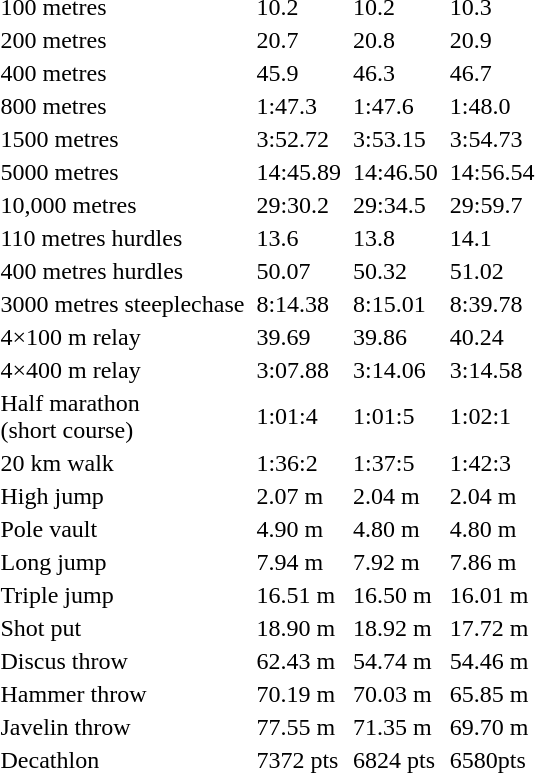<table>
<tr>
<td>100 metres</td>
<td></td>
<td>10.2</td>
<td></td>
<td>10.2</td>
<td></td>
<td>10.3</td>
</tr>
<tr>
<td>200 metres</td>
<td></td>
<td>20.7</td>
<td></td>
<td>20.8</td>
<td></td>
<td>20.9</td>
</tr>
<tr>
<td>400 metres</td>
<td></td>
<td>45.9</td>
<td></td>
<td>46.3</td>
<td></td>
<td>46.7</td>
</tr>
<tr>
<td>800 metres</td>
<td></td>
<td>1:47.3</td>
<td></td>
<td>1:47.6</td>
<td></td>
<td>1:48.0</td>
</tr>
<tr>
<td>1500 metres</td>
<td></td>
<td>3:52.72</td>
<td></td>
<td>3:53.15</td>
<td></td>
<td>3:54.73</td>
</tr>
<tr>
<td>5000 metres</td>
<td></td>
<td>14:45.89</td>
<td></td>
<td>14:46.50</td>
<td></td>
<td>14:56.54</td>
</tr>
<tr>
<td>10,000 metres</td>
<td></td>
<td>29:30.2</td>
<td></td>
<td>29:34.5</td>
<td></td>
<td>29:59.7</td>
</tr>
<tr>
<td>110 metres hurdles</td>
<td></td>
<td>13.6</td>
<td></td>
<td>13.8</td>
<td></td>
<td>14.1</td>
</tr>
<tr>
<td>400 metres hurdles</td>
<td></td>
<td>50.07</td>
<td></td>
<td>50.32</td>
<td></td>
<td>51.02</td>
</tr>
<tr>
<td>3000 metres steeplechase</td>
<td></td>
<td>8:14.38</td>
<td></td>
<td>8:15.01</td>
<td></td>
<td>8:39.78</td>
</tr>
<tr>
<td>4×100 m relay</td>
<td></td>
<td>39.69</td>
<td></td>
<td>39.86</td>
<td></td>
<td>40.24</td>
</tr>
<tr>
<td>4×400 m relay</td>
<td></td>
<td>3:07.88</td>
<td></td>
<td>3:14.06</td>
<td></td>
<td>3:14.58</td>
</tr>
<tr>
<td>Half marathon<br>(short course)</td>
<td></td>
<td>1:01:4</td>
<td></td>
<td>1:01:5</td>
<td></td>
<td>1:02:1</td>
</tr>
<tr>
<td>20 km walk</td>
<td></td>
<td>1:36:2</td>
<td></td>
<td>1:37:5</td>
<td></td>
<td>1:42:3</td>
</tr>
<tr>
<td>High jump</td>
<td></td>
<td>2.07 m</td>
<td></td>
<td>2.04 m</td>
<td></td>
<td>2.04 m</td>
</tr>
<tr>
<td>Pole vault</td>
<td></td>
<td>4.90 m</td>
<td></td>
<td>4.80 m</td>
<td></td>
<td>4.80 m</td>
</tr>
<tr>
<td>Long jump</td>
<td></td>
<td>7.94 m</td>
<td></td>
<td>7.92 m</td>
<td></td>
<td>7.86 m</td>
</tr>
<tr>
<td>Triple jump</td>
<td></td>
<td>16.51 m</td>
<td></td>
<td>16.50 m</td>
<td></td>
<td>16.01 m</td>
</tr>
<tr>
<td>Shot put</td>
<td></td>
<td>18.90 m</td>
<td></td>
<td>18.92 m</td>
<td></td>
<td>17.72 m</td>
</tr>
<tr>
<td>Discus throw</td>
<td></td>
<td>62.43 m</td>
<td></td>
<td>54.74 m</td>
<td></td>
<td>54.46 m</td>
</tr>
<tr>
<td>Hammer throw</td>
<td></td>
<td>70.19 m</td>
<td></td>
<td>70.03 m</td>
<td></td>
<td>65.85 m</td>
</tr>
<tr>
<td>Javelin throw</td>
<td></td>
<td>77.55 m</td>
<td></td>
<td>71.35 m</td>
<td></td>
<td>69.70 m</td>
</tr>
<tr>
<td>Decathlon</td>
<td></td>
<td>7372 pts</td>
<td></td>
<td>6824 pts</td>
<td></td>
<td>6580pts</td>
</tr>
</table>
